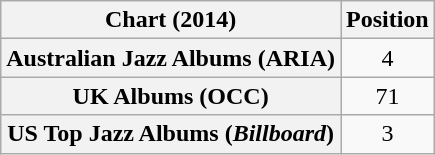<table class="wikitable sortable plainrowheaders" style="text-align:center">
<tr>
<th scope="col">Chart (2014)</th>
<th scope="col">Position</th>
</tr>
<tr>
<th scope="row">Australian Jazz Albums (ARIA)</th>
<td>4</td>
</tr>
<tr>
<th scope="row">UK Albums (OCC)</th>
<td>71</td>
</tr>
<tr>
<th scope="row">US Top Jazz Albums (<em>Billboard</em>)</th>
<td>3</td>
</tr>
</table>
